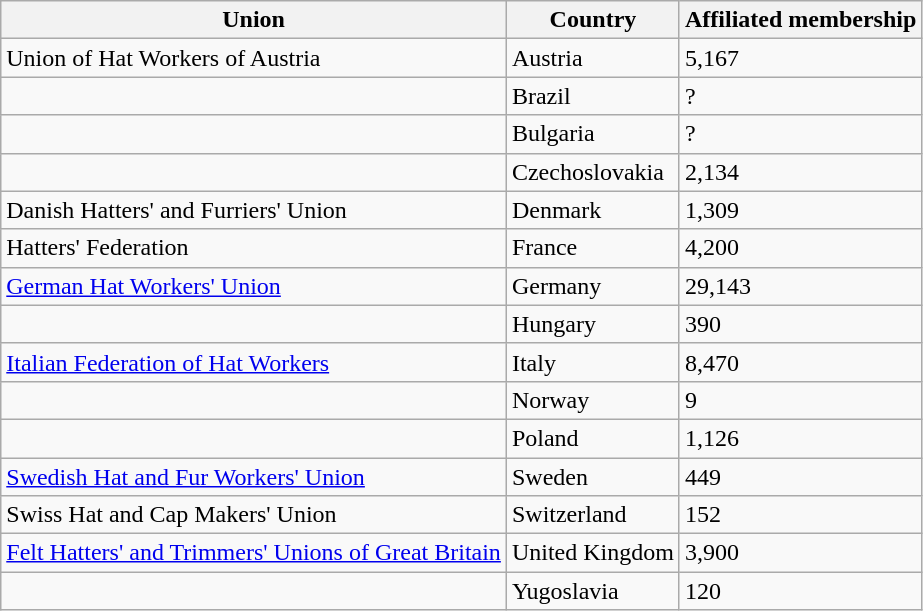<table class="wikitable sortable">
<tr>
<th>Union</th>
<th>Country</th>
<th>Affiliated membership</th>
</tr>
<tr>
<td>Union of Hat Workers of Austria</td>
<td>Austria</td>
<td>5,167</td>
</tr>
<tr>
<td></td>
<td>Brazil</td>
<td>?</td>
</tr>
<tr>
<td></td>
<td>Bulgaria</td>
<td>?</td>
</tr>
<tr>
<td></td>
<td>Czechoslovakia</td>
<td>2,134</td>
</tr>
<tr>
<td>Danish Hatters' and Furriers' Union</td>
<td>Denmark</td>
<td>1,309</td>
</tr>
<tr>
<td>Hatters' Federation</td>
<td>France</td>
<td>4,200</td>
</tr>
<tr>
<td><a href='#'>German Hat Workers' Union</a></td>
<td>Germany</td>
<td>29,143</td>
</tr>
<tr>
<td></td>
<td>Hungary</td>
<td>390</td>
</tr>
<tr>
<td><a href='#'>Italian Federation of Hat Workers</a></td>
<td>Italy</td>
<td>8,470</td>
</tr>
<tr>
<td></td>
<td>Norway</td>
<td>9</td>
</tr>
<tr>
<td></td>
<td>Poland</td>
<td>1,126</td>
</tr>
<tr>
<td><a href='#'>Swedish Hat and Fur Workers' Union</a></td>
<td>Sweden</td>
<td>449</td>
</tr>
<tr>
<td>Swiss Hat and Cap Makers' Union</td>
<td>Switzerland</td>
<td>152</td>
</tr>
<tr>
<td><a href='#'>Felt Hatters' and Trimmers' Unions of Great Britain</a></td>
<td>United Kingdom</td>
<td>3,900</td>
</tr>
<tr>
<td></td>
<td>Yugoslavia</td>
<td>120</td>
</tr>
</table>
